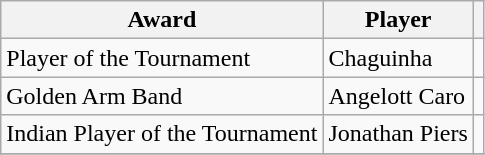<table class="wikitable">
<tr>
<th>Award</th>
<th>Player</th>
<th></th>
</tr>
<tr>
<td>Player of the Tournament</td>
<td> Chaguinha</td>
<td></td>
</tr>
<tr>
<td>Golden Arm Band</td>
<td> Angelott Caro</td>
<td></td>
</tr>
<tr>
<td>Indian Player of the Tournament</td>
<td> Jonathan Piers</td>
<td></td>
</tr>
<tr>
</tr>
</table>
